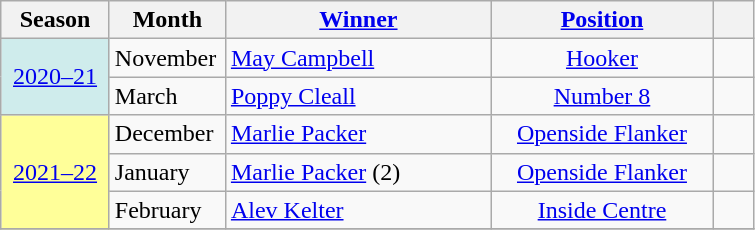<table class="wikitable sticky-header">
<tr>
<th width=65>Season</th>
<th width=70>Month</th>
<th width=170><a href='#'>Winner</a></th>
<th width=140><a href='#'>Position</a></th>
<th width=20></th>
</tr>
<tr>
<td style="text-align:center; background:#CFECEC" rowspan=2><a href='#'>2020–21</a><small></small></td>
<td>November</td>
<td> <a href='#'>May Campbell</a></td>
<td align=center><a href='#'>Hooker</a></td>
<td></td>
</tr>
<tr>
<td>March</td>
<td> <a href='#'>Poppy Cleall</a></td>
<td align=center><a href='#'>Number 8</a></td>
<td></td>
</tr>
<tr>
<td style="text-align:center; background:#FFFF99" rowspan=3><a href='#'>2021–22</a></td>
<td>December</td>
<td> <a href='#'>Marlie Packer</a></td>
<td align=center><a href='#'>Openside Flanker</a></td>
<td></td>
</tr>
<tr>
<td>January</td>
<td> <a href='#'>Marlie Packer</a> (2)</td>
<td align=center><a href='#'>Openside Flanker</a></td>
<td></td>
</tr>
<tr>
<td>February</td>
<td> <a href='#'>Alev Kelter</a></td>
<td align=center><a href='#'>Inside Centre</a></td>
<td></td>
</tr>
<tr>
</tr>
</table>
